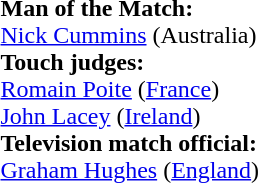<table width=100% style="font-size: 100%">
<tr>
<td><br><strong>Man of the Match:</strong>
<br><a href='#'>Nick Cummins</a> (Australia)<br><strong>Touch judges:</strong>
<br><a href='#'>Romain Poite</a> (<a href='#'>France</a>)
<br><a href='#'>John Lacey</a> (<a href='#'>Ireland</a>)
<br><strong>Television match official:</strong>
<br><a href='#'>Graham Hughes</a> (<a href='#'>England</a>)</td>
</tr>
</table>
